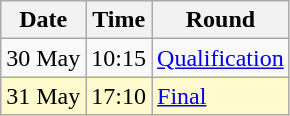<table class="wikitable">
<tr>
<th>Date</th>
<th>Time</th>
<th>Round</th>
</tr>
<tr>
<td>30 May</td>
<td>10:15</td>
<td><a href='#'>Qualification</a></td>
</tr>
<tr style=background:lemonchiffon>
<td>31 May</td>
<td>17:10</td>
<td><a href='#'>Final</a></td>
</tr>
</table>
